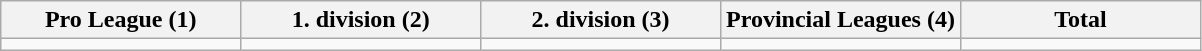<table class="wikitable">
<tr>
<th width="20%">Pro League (1)</th>
<th width="20%">1. division (2)</th>
<th width="20%">2. division (3)</th>
<th width="20%">Provincial Leagues (4)</th>
<th width="20%">Total</th>
</tr>
<tr>
<td></td>
<td></td>
<td></td>
<td></td>
<td></td>
</tr>
</table>
